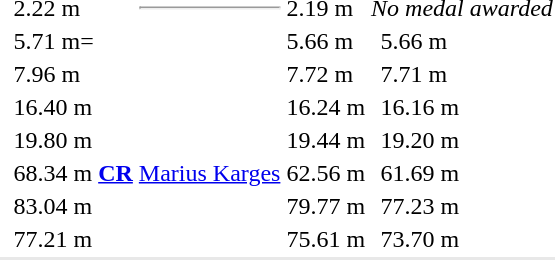<table>
<tr>
<td></td>
<td></td>
<td>2.22 m</td>
<td><hr></td>
<td>2.19 m</td>
<td colspan=2><em>No medal awarded</em></td>
</tr>
<tr>
<td></td>
<td></td>
<td>5.71 m=<strong></strong></td>
<td></td>
<td>5.66 m</td>
<td></td>
<td>5.66 m</td>
</tr>
<tr>
<td></td>
<td></td>
<td>7.96 m </td>
<td></td>
<td>7.72 m</td>
<td></td>
<td>7.71 m</td>
</tr>
<tr>
<td></td>
<td></td>
<td>16.40 m </td>
<td></td>
<td>16.24 m </td>
<td></td>
<td>16.16 m</td>
</tr>
<tr>
<td></td>
<td></td>
<td>19.80 m </td>
<td></td>
<td>19.44 m </td>
<td></td>
<td>19.20 m</td>
</tr>
<tr>
<td></td>
<td></td>
<td>68.34 m <strong><a href='#'>CR</a></strong></td>
<td> <a href='#'>Marius Karges</a><br></td>
<td>62.56 m</td>
<td></td>
<td>61.69 m</td>
</tr>
<tr>
<td></td>
<td></td>
<td>83.04 m </td>
<td></td>
<td>79.77 m</td>
<td></td>
<td>77.23 m </td>
</tr>
<tr>
<td></td>
<td></td>
<td>77.21 m </td>
<td></td>
<td>75.61 m</td>
<td></td>
<td>73.70 m</td>
</tr>
<tr style="background:#e8e8e8;">
<td colspan=7></td>
</tr>
</table>
